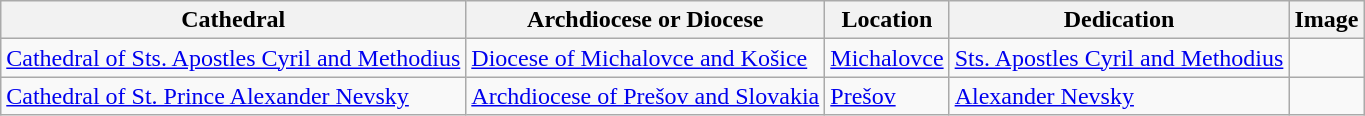<table class="wikitable sortable">
<tr>
<th>Cathedral</th>
<th>Archdiocese or Diocese</th>
<th>Location</th>
<th>Dedication</th>
<th>Image</th>
</tr>
<tr>
<td><a href='#'>Cathedral of Sts. Apostles Cyril and Methodius</a></td>
<td><a href='#'>Diocese of Michalovce and Košice</a></td>
<td><a href='#'>Michalovce</a></td>
<td><a href='#'>Sts. Apostles Cyril and Methodius</a></td>
<td></td>
</tr>
<tr>
<td><a href='#'>Cathedral of St. Prince Alexander Nevsky</a></td>
<td><a href='#'>Archdiocese of Prešov and Slovakia</a></td>
<td><a href='#'>Prešov</a></td>
<td><a href='#'>Alexander Nevsky</a></td>
<td></td>
</tr>
</table>
